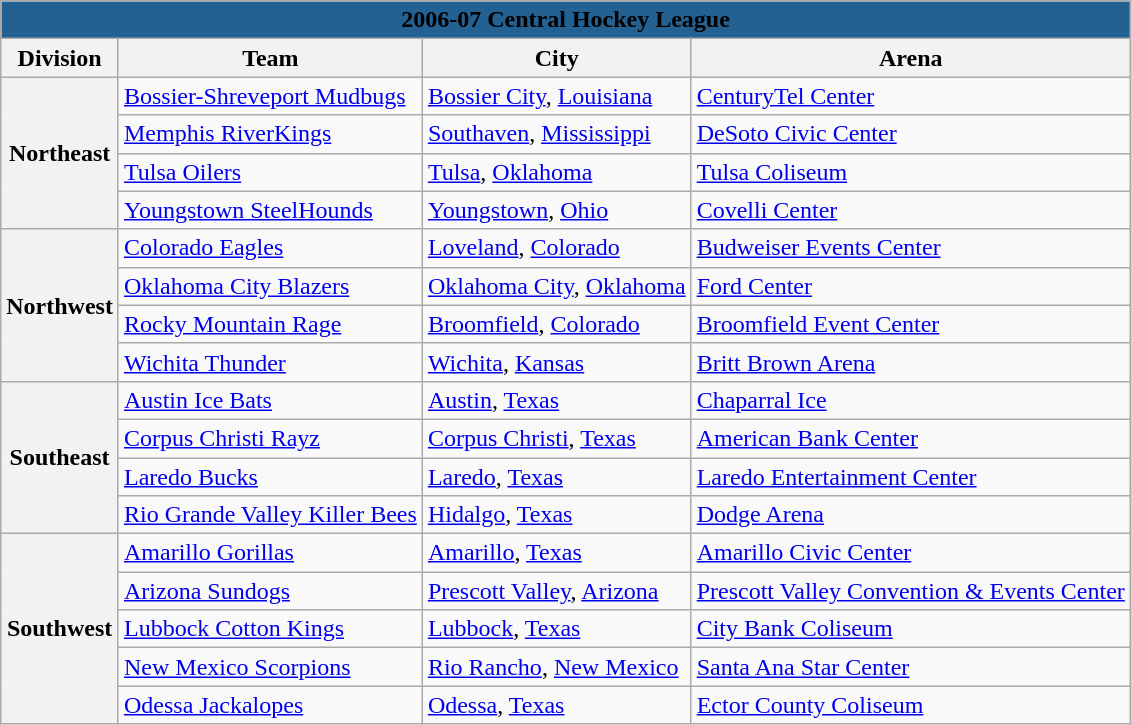<table class="wikitable" style="width:auto">
<tr>
<td bgcolor="#236192" align="center" colspan="5"><strong><span>2006-07 Central Hockey League</span></strong></td>
</tr>
<tr>
<th>Division</th>
<th>Team</th>
<th>City</th>
<th>Arena</th>
</tr>
<tr>
<th rowspan="4">Northeast</th>
<td><a href='#'>Bossier-Shreveport Mudbugs</a></td>
<td><a href='#'>Bossier City</a>, <a href='#'>Louisiana</a></td>
<td><a href='#'>CenturyTel Center</a></td>
</tr>
<tr>
<td><a href='#'>Memphis RiverKings</a></td>
<td><a href='#'>Southaven</a>, <a href='#'>Mississippi</a></td>
<td><a href='#'>DeSoto Civic Center</a></td>
</tr>
<tr>
<td><a href='#'>Tulsa Oilers</a></td>
<td><a href='#'>Tulsa</a>, <a href='#'>Oklahoma</a></td>
<td><a href='#'>Tulsa Coliseum</a></td>
</tr>
<tr>
<td><a href='#'>Youngstown SteelHounds</a></td>
<td><a href='#'>Youngstown</a>, <a href='#'>Ohio</a></td>
<td><a href='#'>Covelli Center</a></td>
</tr>
<tr>
<th rowspan="4">Northwest</th>
<td><a href='#'>Colorado Eagles</a></td>
<td><a href='#'>Loveland</a>, <a href='#'>Colorado</a></td>
<td><a href='#'>Budweiser Events Center</a></td>
</tr>
<tr>
<td><a href='#'>Oklahoma City Blazers</a></td>
<td><a href='#'>Oklahoma City</a>, <a href='#'>Oklahoma</a></td>
<td><a href='#'>Ford Center</a></td>
</tr>
<tr>
<td><a href='#'>Rocky Mountain Rage</a></td>
<td><a href='#'>Broomfield</a>, <a href='#'>Colorado</a></td>
<td><a href='#'>Broomfield Event Center</a></td>
</tr>
<tr>
<td><a href='#'>Wichita Thunder</a></td>
<td><a href='#'>Wichita</a>, <a href='#'>Kansas</a></td>
<td><a href='#'>Britt Brown Arena</a></td>
</tr>
<tr>
<th rowspan="4">Southeast</th>
<td><a href='#'>Austin Ice Bats</a></td>
<td><a href='#'>Austin</a>, <a href='#'>Texas</a></td>
<td><a href='#'>Chaparral Ice</a></td>
</tr>
<tr>
<td><a href='#'>Corpus Christi Rayz</a></td>
<td><a href='#'>Corpus Christi</a>, <a href='#'>Texas</a></td>
<td><a href='#'>American Bank Center</a></td>
</tr>
<tr>
<td><a href='#'>Laredo Bucks</a></td>
<td><a href='#'>Laredo</a>, <a href='#'>Texas</a></td>
<td><a href='#'>Laredo Entertainment Center</a></td>
</tr>
<tr>
<td><a href='#'>Rio Grande Valley Killer Bees</a></td>
<td><a href='#'>Hidalgo</a>, <a href='#'>Texas</a></td>
<td><a href='#'>Dodge Arena</a></td>
</tr>
<tr>
<th rowspan="5">Southwest</th>
<td><a href='#'>Amarillo Gorillas</a></td>
<td><a href='#'>Amarillo</a>, <a href='#'>Texas</a></td>
<td><a href='#'>Amarillo Civic Center</a></td>
</tr>
<tr>
<td><a href='#'>Arizona Sundogs</a></td>
<td><a href='#'>Prescott Valley</a>, <a href='#'>Arizona</a></td>
<td><a href='#'>Prescott Valley Convention & Events Center</a></td>
</tr>
<tr>
<td><a href='#'>Lubbock Cotton Kings</a></td>
<td><a href='#'>Lubbock</a>, <a href='#'>Texas</a></td>
<td><a href='#'>City Bank Coliseum</a></td>
</tr>
<tr>
<td><a href='#'>New Mexico Scorpions</a></td>
<td><a href='#'>Rio Rancho</a>, <a href='#'>New Mexico</a></td>
<td><a href='#'>Santa Ana Star Center</a></td>
</tr>
<tr>
<td><a href='#'>Odessa Jackalopes</a></td>
<td><a href='#'>Odessa</a>, <a href='#'>Texas</a></td>
<td><a href='#'>Ector County Coliseum</a></td>
</tr>
</table>
